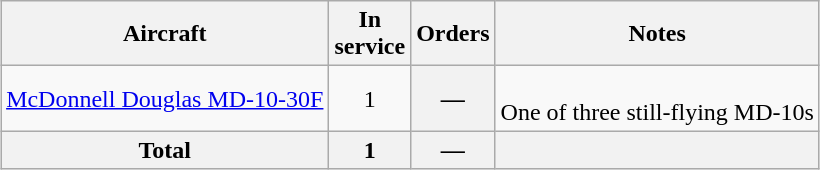<table class="wikitable" style="margin:0.5em auto; text-align:center">
<tr>
<th>Aircraft</th>
<th>In<br>service</th>
<th>Orders</th>
<th>Notes</th>
</tr>
<tr>
<td><a href='#'>McDonnell Douglas MD-10-30F</a></td>
<td>1</td>
<th>—</th>
<td><br>One of three still-flying MD-10s</td>
</tr>
<tr>
<th>Total</th>
<th>1</th>
<th>—</th>
<th></th>
</tr>
</table>
